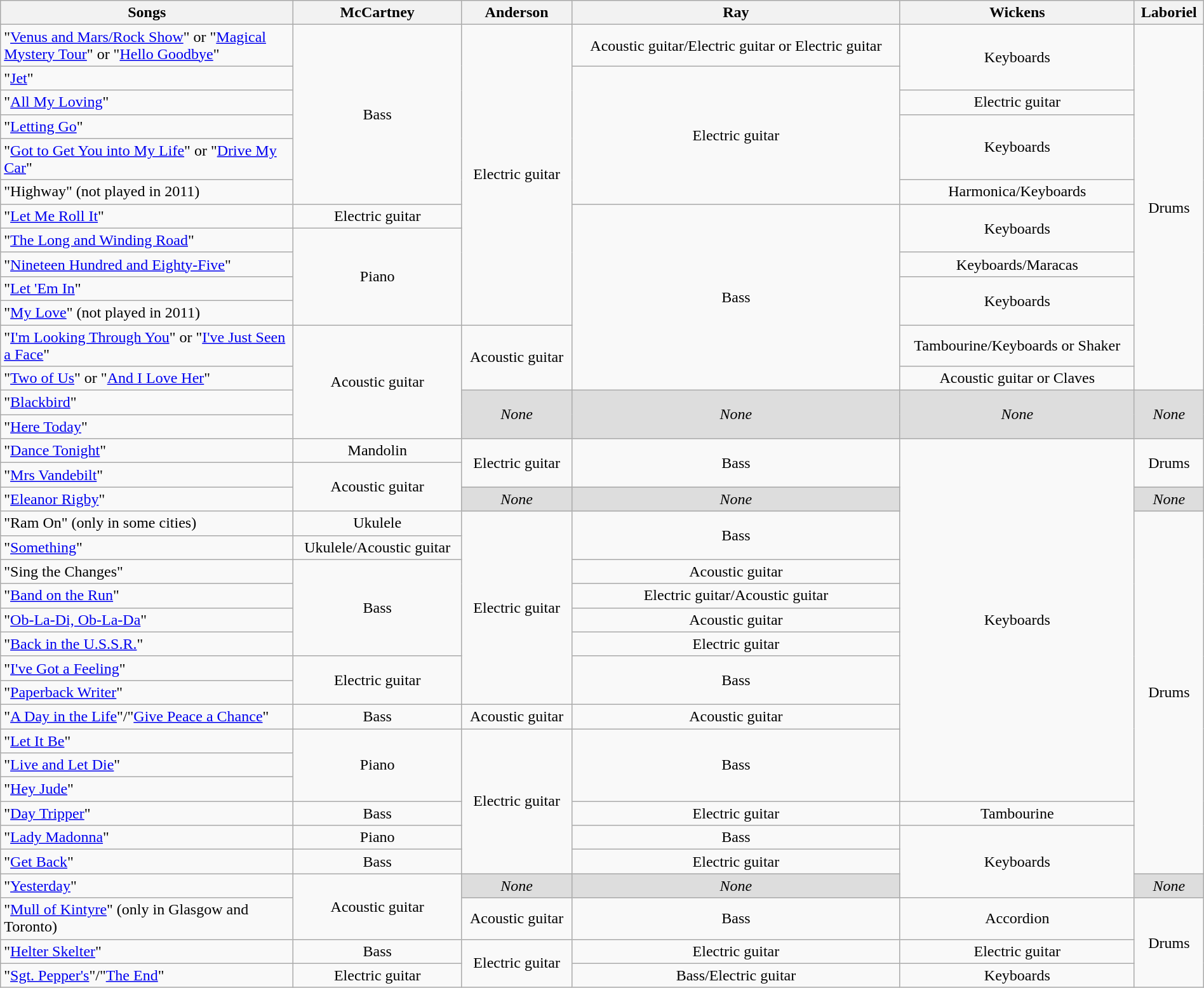<table class="wikitable" style="width:100%">
<tr ">
<th style="width:300px;">Songs</th>
<th>McCartney</th>
<th>Anderson</th>
<th>Ray</th>
<th>Wickens</th>
<th>Laboriel</th>
</tr>
<tr>
<td>"<a href='#'>Venus and Mars/Rock Show</a>" or "<a href='#'>Magical Mystery Tour</a>" or "<a href='#'>Hello Goodbye</a>"</td>
<td style="text-align:center;" rowspan="6">Bass</td>
<td style="text-align:center;" rowspan="11">Electric guitar</td>
<td style="text-align:center;">Acoustic guitar/Electric guitar or Electric guitar</td>
<td style="text-align:center;" rowspan="2">Keyboards</td>
<td style="text-align:center;" rowspan="13">Drums</td>
</tr>
<tr>
<td>"<a href='#'>Jet</a>"</td>
<td style="text-align:center;" rowspan="5">Electric guitar</td>
</tr>
<tr>
<td>"<a href='#'>All My Loving</a>"</td>
<td style="text-align:center;">Electric guitar</td>
</tr>
<tr>
<td>"<a href='#'>Letting Go</a>"</td>
<td style="text-align:center;" rowspan="2">Keyboards</td>
</tr>
<tr>
<td>"<a href='#'>Got to Get You into My Life</a>" or "<a href='#'>Drive My Car</a>"</td>
</tr>
<tr>
<td>"Highway" (not played in 2011)</td>
<td style="text-align:center;">Harmonica/Keyboards</td>
</tr>
<tr>
<td>"<a href='#'>Let Me Roll It</a>"</td>
<td style="text-align:center;">Electric guitar</td>
<td style="text-align:center;" rowspan="7">Bass</td>
<td style="text-align:center;" rowspan="2">Keyboards</td>
</tr>
<tr>
<td>"<a href='#'>The Long and Winding Road</a>"</td>
<td style="text-align:center;" rowspan="4">Piano</td>
</tr>
<tr>
<td>"<a href='#'>Nineteen Hundred and Eighty-Five</a>"</td>
<td style="text-align:center;">Keyboards/Maracas</td>
</tr>
<tr>
<td>"<a href='#'>Let 'Em In</a>"</td>
<td style="text-align:center;" rowspan="2">Keyboards</td>
</tr>
<tr>
<td>"<a href='#'>My Love</a>" (not played in 2011)</td>
</tr>
<tr>
<td>"<a href='#'>I'm Looking Through You</a>" or "<a href='#'>I've Just Seen a Face</a>"</td>
<td style="text-align:center;" rowspan="4">Acoustic guitar</td>
<td style="text-align:center;" rowspan="2">Acoustic guitar</td>
<td style="text-align:center;">Tambourine/Keyboards or Shaker</td>
</tr>
<tr>
<td>"<a href='#'>Two of Us</a>" or "<a href='#'>And I Love Her</a>"</td>
<td style="text-align:center;">Acoustic guitar or Claves</td>
</tr>
<tr>
<td>"<a href='#'>Blackbird</a>"</td>
<td style="text-align:center; background:#ddd;" rowspan="2"><em>None</em></td>
<td style="text-align:center; background:#ddd;" rowspan="2"><em>None</em></td>
<td style="text-align:center; background:#ddd;" rowspan="2"><em>None</em></td>
<td style="text-align:center; background:#ddd;" rowspan="2"><em>None</em></td>
</tr>
<tr>
<td>"<a href='#'>Here Today</a>"</td>
</tr>
<tr>
<td>"<a href='#'>Dance Tonight</a>"</td>
<td style="text-align:center;">Mandolin</td>
<td style="text-align:center;" rowspan="2">Electric guitar</td>
<td style="text-align:center;" rowspan="2">Bass</td>
<td style="text-align:center;" rowspan="15">Keyboards</td>
<td style="text-align:center;" rowspan="2">Drums</td>
</tr>
<tr>
<td>"<a href='#'>Mrs Vandebilt</a>"</td>
<td style="text-align:center;" rowspan="2">Acoustic guitar</td>
</tr>
<tr>
<td>"<a href='#'>Eleanor Rigby</a>"</td>
<td style="text-align:center; background:#ddd;"><em>None</em></td>
<td style="text-align:center; background:#ddd;"><em>None</em></td>
<td style="text-align:center; background:#ddd;"><em>None</em></td>
</tr>
<tr>
<td>"Ram On" (only in some cities)</td>
<td style="text-align:center;">Ukulele</td>
<td style="text-align:center;" rowspan="8">Electric guitar</td>
<td style="text-align:center;" rowspan="2">Bass</td>
<td style="text-align:center;" rowspan="15">Drums</td>
</tr>
<tr>
<td>"<a href='#'>Something</a>"</td>
<td style="text-align:center;">Ukulele/Acoustic guitar</td>
</tr>
<tr>
<td>"Sing the Changes"</td>
<td style="text-align:center;" rowspan="4">Bass</td>
<td style="text-align:center;">Acoustic guitar</td>
</tr>
<tr>
<td>"<a href='#'>Band on the Run</a>"</td>
<td style="text-align:center;">Electric guitar/Acoustic guitar</td>
</tr>
<tr>
<td>"<a href='#'>Ob-La-Di, Ob-La-Da</a>"</td>
<td style="text-align:center;">Acoustic guitar</td>
</tr>
<tr>
<td>"<a href='#'>Back in the U.S.S.R.</a>"</td>
<td style="text-align:center;">Electric guitar</td>
</tr>
<tr>
<td>"<a href='#'>I've Got a Feeling</a>"</td>
<td style="text-align:center;" rowspan="2">Electric guitar</td>
<td style="text-align:center;" rowspan="2">Bass</td>
</tr>
<tr>
<td>"<a href='#'>Paperback Writer</a>"</td>
</tr>
<tr>
<td>"<a href='#'>A Day in the Life</a>"/"<a href='#'>Give Peace a Chance</a>"</td>
<td style="text-align:center;">Bass</td>
<td style="text-align:center;">Acoustic guitar</td>
<td style="text-align:center;">Acoustic guitar</td>
</tr>
<tr>
<td>"<a href='#'>Let It Be</a>"</td>
<td style="text-align:center;" rowspan="3">Piano</td>
<td style="text-align:center;" rowspan="6">Electric guitar</td>
<td style="text-align:center;" rowspan="3">Bass</td>
</tr>
<tr>
<td>"<a href='#'>Live and Let Die</a>"</td>
</tr>
<tr>
<td>"<a href='#'>Hey Jude</a>"</td>
</tr>
<tr>
<td>"<a href='#'>Day Tripper</a>"</td>
<td style="text-align:center;">Bass</td>
<td style="text-align:center;">Electric guitar</td>
<td style="text-align:center;">Tambourine</td>
</tr>
<tr>
<td>"<a href='#'>Lady Madonna</a>"</td>
<td style="text-align:center;">Piano</td>
<td style="text-align:center;">Bass</td>
<td style="text-align:center;" rowspan="3">Keyboards</td>
</tr>
<tr>
<td>"<a href='#'>Get Back</a>"</td>
<td style="text-align:center;">Bass</td>
<td style="text-align:center;">Electric guitar</td>
</tr>
<tr>
<td>"<a href='#'>Yesterday</a>"</td>
<td style="text-align:center;" rowspan="2">Acoustic guitar</td>
<td style="text-align:center; background:#ddd;"><em>None</em></td>
<td style="text-align:center; background:#ddd;"><em>None</em></td>
<td style="text-align:center; background:#ddd;"><em>None</em></td>
</tr>
<tr>
<td>"<a href='#'>Mull of Kintyre</a>" (only in Glasgow and Toronto)</td>
<td style="text-align:center;">Acoustic guitar</td>
<td style="text-align:center;">Bass</td>
<td style="text-align:center;">Accordion</td>
<td style="text-align:center;" rowspan="3">Drums</td>
</tr>
<tr>
<td>"<a href='#'>Helter Skelter</a>"</td>
<td style="text-align:center;">Bass</td>
<td style="text-align:center;" rowspan="2">Electric guitar</td>
<td style="text-align:center;">Electric guitar</td>
<td style="text-align:center;">Electric guitar</td>
</tr>
<tr>
<td>"<a href='#'>Sgt. Pepper's</a>"/"<a href='#'>The End</a>"</td>
<td style="text-align:center;">Electric guitar</td>
<td style="text-align:center;">Bass/Electric guitar</td>
<td style="text-align:center;">Keyboards</td>
</tr>
</table>
